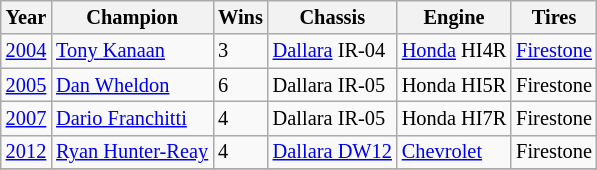<table class="wikitable" style="font-size: 85%">
<tr>
<th>Year</th>
<th>Champion</th>
<th>Wins</th>
<th>Chassis</th>
<th>Engine</th>
<th>Tires</th>
</tr>
<tr>
<td><a href='#'>2004</a></td>
<td> <a href='#'>Tony Kanaan</a></td>
<td>3</td>
<td><a href='#'>Dallara</a> IR-04</td>
<td><a href='#'>Honda</a> HI4R</td>
<td><a href='#'>Firestone</a></td>
</tr>
<tr>
<td><a href='#'>2005</a></td>
<td> <a href='#'>Dan Wheldon</a></td>
<td>6</td>
<td>Dallara IR-05</td>
<td>Honda HI5R</td>
<td>Firestone</td>
</tr>
<tr>
<td><a href='#'>2007</a></td>
<td> <a href='#'>Dario Franchitti</a></td>
<td>4</td>
<td>Dallara IR-05</td>
<td>Honda HI7R</td>
<td>Firestone</td>
</tr>
<tr>
<td><a href='#'>2012</a></td>
<td> <a href='#'>Ryan Hunter-Reay</a></td>
<td>4</td>
<td><a href='#'>Dallara DW12</a></td>
<td><a href='#'>Chevrolet</a></td>
<td>Firestone</td>
</tr>
<tr>
</tr>
</table>
